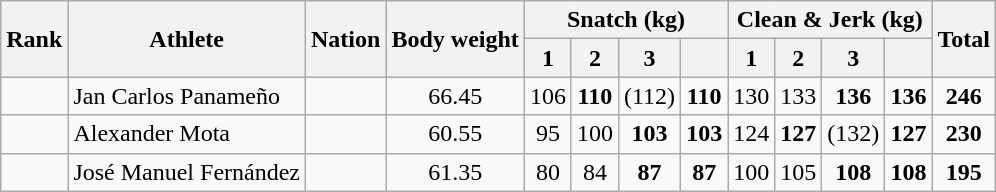<table class="sortable wikitable" style="text-align:center">
<tr>
<th rowspan="2">Rank</th>
<th rowspan="2">Athlete</th>
<th rowspan="2">Nation</th>
<th rowspan=2>Body weight</th>
<th colspan=4>Snatch (kg)</th>
<th colspan=4>Clean & Jerk (kg)</th>
<th rowspan=2>Total</th>
</tr>
<tr>
<th>1</th>
<th>2</th>
<th>3</th>
<th></th>
<th>1</th>
<th>2</th>
<th>3</th>
<th></th>
</tr>
<tr>
<td></td>
<td align="left">Jan Carlos Panameño</td>
<td align="left"></td>
<td>66.45</td>
<td>106</td>
<td><strong>110</strong></td>
<td>(112)</td>
<td><strong>110</strong></td>
<td>130</td>
<td>133</td>
<td><strong>136</strong></td>
<td><strong>136</strong></td>
<td><strong>246</strong></td>
</tr>
<tr>
<td></td>
<td align="left">Alexander Mota</td>
<td align="left"></td>
<td>60.55</td>
<td>95</td>
<td>100</td>
<td><strong>103</strong></td>
<td><strong>103</strong></td>
<td>124</td>
<td><strong>127</strong></td>
<td>(132)</td>
<td><strong>127</strong></td>
<td><strong>230</strong></td>
</tr>
<tr>
<td></td>
<td align="left">José Manuel Fernández</td>
<td align="left"></td>
<td>61.35</td>
<td>80</td>
<td>84</td>
<td><strong>87</strong></td>
<td><strong>87</strong></td>
<td>100</td>
<td>105</td>
<td><strong>108</strong></td>
<td><strong>108</strong></td>
<td><strong>195</strong></td>
</tr>
</table>
